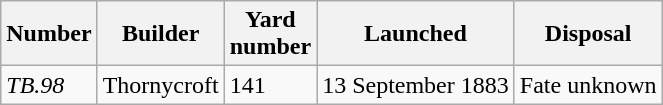<table class="wikitable">
<tr>
<th>Number</th>
<th>Builder</th>
<th>Yard<br>number</th>
<th>Launched</th>
<th>Disposal</th>
</tr>
<tr>
<td><em>TB.98</em></td>
<td>Thornycroft</td>
<td>141</td>
<td>13 September 1883</td>
<td>Fate unknown</td>
</tr>
</table>
